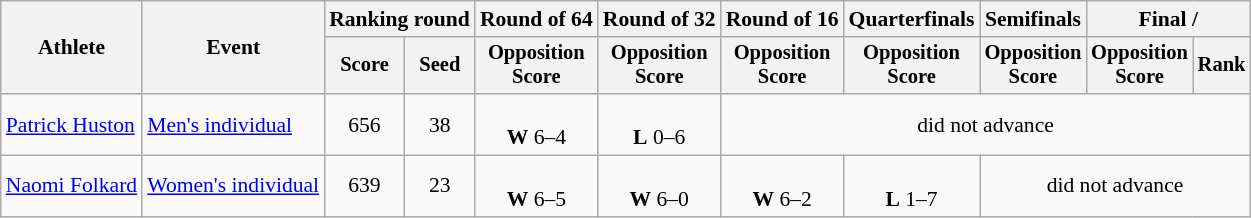<table class="wikitable" style="font-size:90%">
<tr>
<th rowspan=2>Athlete</th>
<th rowspan=2>Event</th>
<th colspan="2">Ranking round</th>
<th>Round of 64</th>
<th>Round of 32</th>
<th>Round of 16</th>
<th>Quarterfinals</th>
<th>Semifinals</th>
<th colspan="2">Final / </th>
</tr>
<tr style="font-size:95%">
<th>Score</th>
<th>Seed</th>
<th>Opposition<br>Score</th>
<th>Opposition<br>Score</th>
<th>Opposition<br>Score</th>
<th>Opposition<br>Score</th>
<th>Opposition<br>Score</th>
<th>Opposition<br>Score</th>
<th>Rank</th>
</tr>
<tr align=center>
<td align=left><a href='#'>Patrick Huston</a></td>
<td align=left><a href='#'>Men's individual</a></td>
<td>656</td>
<td>38</td>
<td><br><strong>W</strong> 6–4</td>
<td><br><strong>L</strong> 0–6</td>
<td colspan=5>did not advance</td>
</tr>
<tr align=center>
<td align=left><a href='#'>Naomi Folkard</a></td>
<td align=left><a href='#'>Women's individual</a></td>
<td>639</td>
<td>23</td>
<td><br><strong>W</strong> 6–5</td>
<td><br><strong>W</strong> 6–0</td>
<td><br> <strong>W</strong> 6–2</td>
<td><br><strong>L</strong> 1–7</td>
<td colspan=3>did not advance</td>
</tr>
</table>
